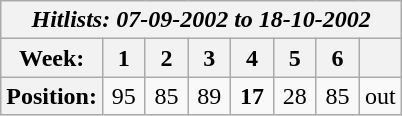<table class="wikitable" style="text-align:center;">
<tr>
<th colspan="8"><em>Hitlists: 07-09-2002 to 18-10-2002</em></th>
</tr>
<tr>
<th>Week:</th>
<th style="width:1.32em;">1</th>
<th style="width:1.32em;">2</th>
<th style="width:1.32em;">3</th>
<th style="width:1.32em;">4</th>
<th style="width:1.32em;">5</th>
<th style="width:1.32em;">6</th>
<th style="width:1.32em;"></th>
</tr>
<tr>
<th>Position:</th>
<td>95</td>
<td>85</td>
<td>89</td>
<td><strong>17</strong></td>
<td>28</td>
<td>85</td>
<td>out</td>
</tr>
</table>
